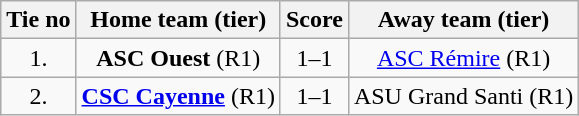<table class="wikitable" style="text-align: center">
<tr>
<th>Tie no</th>
<th>Home team (tier)</th>
<th>Score</th>
<th>Away team (tier)</th>
</tr>
<tr>
<td>1.</td>
<td> <strong>ASC Ouest</strong> (R1)</td>
<td>1–1 </td>
<td><a href='#'>ASC Rémire</a> (R1) </td>
</tr>
<tr>
<td>2.</td>
<td> <strong><a href='#'>CSC Cayenne</a></strong> (R1)</td>
<td>1–1 </td>
<td>ASU Grand Santi (R1) </td>
</tr>
</table>
